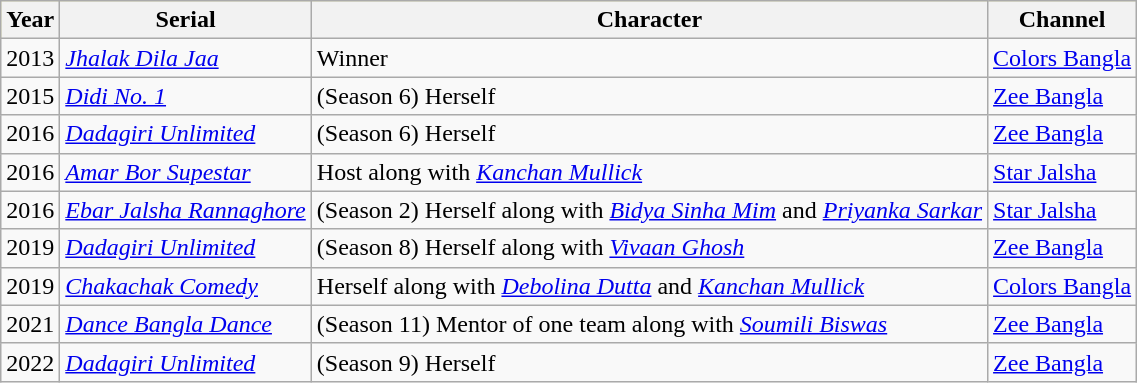<table class="wikitable">
<tr style="background:#ff9; text-align:center;">
<th>Year</th>
<th>Serial</th>
<th>Character</th>
<th>Channel</th>
</tr>
<tr>
<td>2013</td>
<td><em><a href='#'>Jhalak Dila Jaa</a></em></td>
<td>Winner</td>
<td><a href='#'>Colors Bangla</a></td>
</tr>
<tr>
<td>2015</td>
<td><em><a href='#'>Didi No. 1 </a></em></td>
<td>(Season 6) Herself</td>
<td><a href='#'>Zee Bangla</a></td>
</tr>
<tr>
<td>2016</td>
<td><em><a href='#'>Dadagiri Unlimited </a></em></td>
<td>(Season 6) Herself</td>
<td><a href='#'>Zee Bangla</a></td>
</tr>
<tr>
<td>2016</td>
<td><em><a href='#'>Amar Bor Supestar </a></em></td>
<td>Host along with <em><a href='#'>Kanchan Mullick</a></em></td>
<td><a href='#'>Star Jalsha</a></td>
</tr>
<tr>
<td>2016</td>
<td><em><a href='#'>Ebar Jalsha Rannaghore</a></em></td>
<td>(Season 2) Herself along with <em><a href='#'>Bidya Sinha Mim</a></em> and <em><a href='#'>Priyanka Sarkar</a></em></td>
<td><a href='#'>Star Jalsha</a></td>
</tr>
<tr>
<td>2019</td>
<td><em><a href='#'>Dadagiri Unlimited </a></em></td>
<td>(Season 8) Herself along with <em><a href='#'>Vivaan Ghosh</a></em></td>
<td><a href='#'>Zee Bangla</a></td>
</tr>
<tr>
<td>2019</td>
<td><em><a href='#'>Chakachak Comedy</a></em></td>
<td>Herself along with <em><a href='#'>Debolina Dutta</a></em> and <em><a href='#'>Kanchan Mullick</a></em></td>
<td><a href='#'>Colors Bangla</a></td>
</tr>
<tr>
<td>2021</td>
<td><em><a href='#'>Dance Bangla Dance</a></em></td>
<td>(Season 11) Mentor of one team along with <em><a href='#'>Soumili Biswas</a></em></td>
<td><a href='#'>Zee Bangla</a></td>
</tr>
<tr>
<td>2022</td>
<td><em><a href='#'>Dadagiri Unlimited</a></em></td>
<td>(Season 9) Herself</td>
<td><a href='#'>Zee Bangla</a></td>
</tr>
</table>
